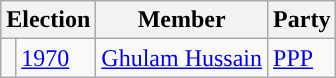<table class="wikitable">
<tr>
<th colspan="2">Election</th>
<th>Member</th>
<th>Party</th>
</tr>
<tr>
<td style="background-color: "></td>
<td><a href='#'>1970</a></td>
<td><a href='#'>Ghulam Hussain</a></td>
<td><a href='#'>PPP</a></td>
</tr>
</table>
